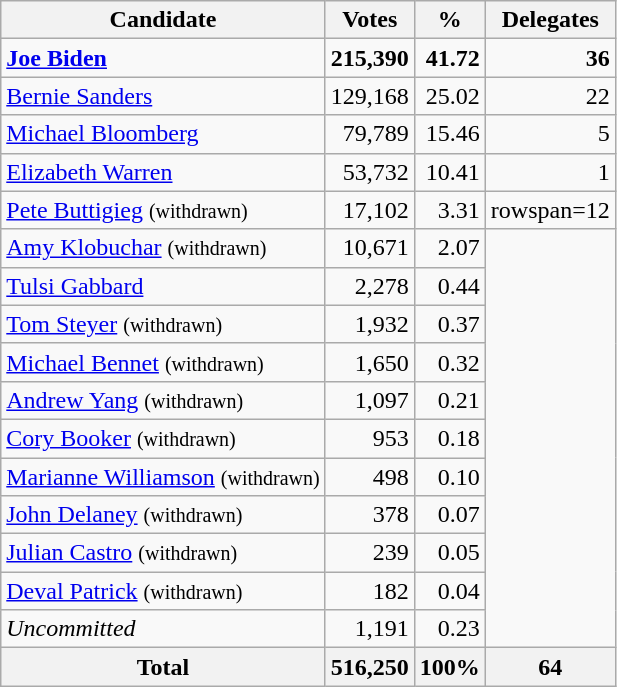<table class="wikitable sortable" style="text-align:right;">
<tr>
<th>Candidate</th>
<th>Votes</th>
<th>%</th>
<th>Delegates</th>
</tr>
<tr>
<td style="text-align:left;" data-sort-value="Biden, Joe"><strong><a href='#'>Joe Biden</a></strong></td>
<td><strong>215,390</strong></td>
<td><strong>41.72</strong></td>
<td><strong>36</strong></td>
</tr>
<tr>
<td style="text-align:left;" data-sort-value="Sanders, Bernie"><a href='#'>Bernie Sanders</a></td>
<td>129,168</td>
<td>25.02</td>
<td>22</td>
</tr>
<tr>
<td style="text-align:left;" data-sort-value="Bloomberg, Michael"><a href='#'>Michael Bloomberg</a></td>
<td>79,789</td>
<td>15.46</td>
<td>5</td>
</tr>
<tr>
<td style="text-align:left;" data-sort-value="Warren, Elizabeth"><a href='#'>Elizabeth Warren</a></td>
<td>53,732</td>
<td>10.41</td>
<td>1</td>
</tr>
<tr>
<td style="text-align:left;" data-sort-value="Buttigieg, Pete"><a href='#'>Pete Buttigieg</a> <small>(withdrawn)</small></td>
<td>17,102</td>
<td>3.31</td>
<td>rowspan=12 </td>
</tr>
<tr>
<td style="text-align:left;" data-sort-value="Klobuchar, Amy"><a href='#'>Amy Klobuchar</a> <small>(withdrawn)</small></td>
<td>10,671</td>
<td>2.07</td>
</tr>
<tr>
<td style="text-align:left;" data-sort-value="Gabbard, Tulsi"><a href='#'>Tulsi Gabbard</a></td>
<td>2,278</td>
<td>0.44</td>
</tr>
<tr>
<td style="text-align:left;" data-sort-value="Steyer, Tom"><a href='#'>Tom Steyer</a> <small>(withdrawn)</small></td>
<td>1,932</td>
<td>0.37</td>
</tr>
<tr>
<td style="text-align:left;" data-sort-value="Bennet, Michael"><a href='#'>Michael Bennet</a> <small>(withdrawn)</small></td>
<td>1,650</td>
<td>0.32</td>
</tr>
<tr>
<td style="text-align:left;" data-sort-value="Yang, Andrew"><a href='#'>Andrew Yang</a> <small>(withdrawn)</small></td>
<td>1,097</td>
<td>0.21</td>
</tr>
<tr>
<td style="text-align:left;" data-sort-value="Booker, Cory"><a href='#'>Cory Booker</a> <small>(withdrawn)</small></td>
<td>953</td>
<td>0.18</td>
</tr>
<tr>
<td style="text-align:left;" data-sort-value="Williamson, Marianne"><a href='#'>Marianne Williamson</a> <small>(withdrawn)</small></td>
<td>498</td>
<td>0.10</td>
</tr>
<tr>
<td style="text-align:left;" data-sort-value="Delaney, John"><a href='#'>John Delaney</a> <small>(withdrawn)</small></td>
<td>378</td>
<td>0.07</td>
</tr>
<tr>
<td style="text-align:left;" data-sort-value="Castro, Julian"><a href='#'>Julian Castro</a> <small>(withdrawn)</small></td>
<td>239</td>
<td>0.05</td>
</tr>
<tr>
<td style="text-align:left;" data-sort-value="Patrick, Deval"><a href='#'>Deval Patrick</a> <small>(withdrawn)</small></td>
<td>182</td>
<td>0.04</td>
</tr>
<tr>
<td style="text-align:left;" data-sort-value="ZZ"><em>Uncommitted</em></td>
<td>1,191</td>
<td>0.23</td>
</tr>
<tr>
<th>Total</th>
<th>516,250</th>
<th>100%</th>
<th>64</th>
</tr>
</table>
